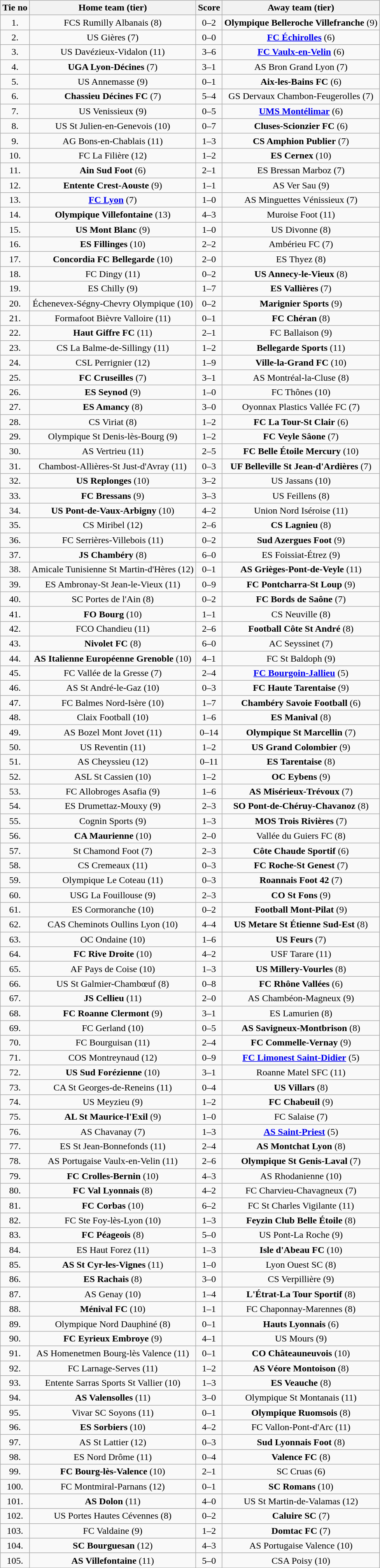<table class="wikitable" style="text-align: center">
<tr>
<th>Tie no</th>
<th>Home team (tier)</th>
<th>Score</th>
<th>Away team (tier)</th>
</tr>
<tr>
<td>1.</td>
<td>FCS Rumilly Albanais (8)</td>
<td>0–2</td>
<td><strong>Olympique Belleroche Villefranche</strong> (9)</td>
</tr>
<tr>
<td>2.</td>
<td>US Gières (7)</td>
<td>0–0 </td>
<td><strong><a href='#'>FC Échirolles</a></strong> (6)</td>
</tr>
<tr>
<td>3.</td>
<td>US Davézieux-Vidalon (11)</td>
<td>3–6 </td>
<td><strong><a href='#'>FC Vaulx-en-Velin</a></strong> (6)</td>
</tr>
<tr>
<td>4.</td>
<td><strong>UGA Lyon-Décines</strong> (7)</td>
<td>3–1</td>
<td>AS Bron Grand Lyon (7)</td>
</tr>
<tr>
<td>5.</td>
<td>US Annemasse (9)</td>
<td>0–1</td>
<td><strong>Aix-les-Bains FC</strong> (6)</td>
</tr>
<tr>
<td>6.</td>
<td><strong>Chassieu Décines FC</strong> (7)</td>
<td>5–4 </td>
<td>GS Dervaux Chambon-Feugerolles (7)</td>
</tr>
<tr>
<td>7.</td>
<td>US Venissieux (9)</td>
<td>0–5</td>
<td><strong><a href='#'>UMS Montélimar</a></strong> (6)</td>
</tr>
<tr>
<td>8.</td>
<td>US St Julien-en-Genevois (10)</td>
<td>0–7</td>
<td><strong>Cluses-Scionzier FC</strong> (6)</td>
</tr>
<tr>
<td>9.</td>
<td>AG Bons-en-Chablais (11)</td>
<td>1–3</td>
<td><strong>CS Amphion Publier</strong> (7)</td>
</tr>
<tr>
<td>10.</td>
<td>FC La Filière (12)</td>
<td>1–2</td>
<td><strong>ES Cernex</strong> (10)</td>
</tr>
<tr>
<td>11.</td>
<td><strong>Ain Sud Foot</strong> (6)</td>
<td>2–1</td>
<td>ES Bressan Marboz (7)</td>
</tr>
<tr>
<td>12.</td>
<td><strong>Entente Crest-Aouste</strong> (9)</td>
<td>1–1 </td>
<td>AS Ver Sau (9)</td>
</tr>
<tr>
<td>13.</td>
<td><strong><a href='#'>FC Lyon</a></strong> (7)</td>
<td>1–0 </td>
<td>AS Minguettes Vénissieux (7)</td>
</tr>
<tr>
<td>14.</td>
<td><strong>Olympique Villefontaine</strong> (13)</td>
<td>4–3</td>
<td>Muroise Foot (11)</td>
</tr>
<tr>
<td>15.</td>
<td><strong>US Mont Blanc</strong> (9)</td>
<td>1–0</td>
<td>US Divonne (8)</td>
</tr>
<tr>
<td>16.</td>
<td><strong>ES Fillinges</strong> (10)</td>
<td>2–2 </td>
<td>Ambérieu FC (7)</td>
</tr>
<tr>
<td>17.</td>
<td><strong>Concordia FC Bellegarde</strong> (10)</td>
<td>2–0</td>
<td>ES Thyez (8)</td>
</tr>
<tr>
<td>18.</td>
<td>FC Dingy (11)</td>
<td>0–2</td>
<td><strong>US Annecy-le-Vieux</strong> (8)</td>
</tr>
<tr>
<td>19.</td>
<td>ES Chilly (9)</td>
<td>1–7</td>
<td><strong>ES Vallières</strong> (7)</td>
</tr>
<tr>
<td>20.</td>
<td>Échenevex-Ségny-Chevry Olympique (10)</td>
<td>0–2</td>
<td><strong>Marignier Sports</strong> (9)</td>
</tr>
<tr>
<td>21.</td>
<td>Formafoot Bièvre Valloire (11)</td>
<td>0–1</td>
<td><strong>FC Chéran</strong> (8)</td>
</tr>
<tr>
<td>22.</td>
<td><strong>Haut Giffre FC</strong> (11)</td>
<td>2–1</td>
<td>FC Ballaison (9)</td>
</tr>
<tr>
<td>23.</td>
<td>CS La Balme-de-Sillingy (11)</td>
<td>1–2 </td>
<td><strong>Bellegarde Sports</strong> (11)</td>
</tr>
<tr>
<td>24.</td>
<td>CSL Perrignier (12)</td>
<td>1–9</td>
<td><strong>Ville-la-Grand FC</strong> (10)</td>
</tr>
<tr>
<td>25.</td>
<td><strong>FC Cruseilles</strong> (7)</td>
<td>3–1 </td>
<td>AS Montréal-la-Cluse (8)</td>
</tr>
<tr>
<td>26.</td>
<td><strong>ES Seynod</strong> (9)</td>
<td>1–0</td>
<td>FC Thônes (10)</td>
</tr>
<tr>
<td>27.</td>
<td><strong>ES Amancy</strong> (8)</td>
<td>3–0</td>
<td>Oyonnax Plastics Vallée FC (7)</td>
</tr>
<tr>
<td>28.</td>
<td>CS Viriat (8)</td>
<td>1–2</td>
<td><strong>FC La Tour-St Clair</strong> (6)</td>
</tr>
<tr>
<td>29.</td>
<td>Olympique St Denis-lès-Bourg (9)</td>
<td>1–2</td>
<td><strong>FC Veyle Sâone</strong> (7)</td>
</tr>
<tr>
<td>30.</td>
<td>AS Vertrieu (11)</td>
<td>2–5</td>
<td><strong>FC Belle Étoile Mercury</strong> (10)</td>
</tr>
<tr>
<td>31.</td>
<td>Chambost-Allières-St Just-d'Avray (11)</td>
<td>0–3</td>
<td><strong>UF Belleville St Jean-d'Ardières</strong> (7)</td>
</tr>
<tr>
<td>32.</td>
<td><strong>US Replonges</strong> (10)</td>
<td>3–2 </td>
<td>US Jassans (10)</td>
</tr>
<tr>
<td>33.</td>
<td><strong>FC Bressans</strong> (9)</td>
<td>3–3 </td>
<td>US Feillens (8)</td>
</tr>
<tr>
<td>34.</td>
<td><strong>US Pont-de-Vaux-Arbigny</strong> (10)</td>
<td>4–2</td>
<td>Union Nord Iséroise (11)</td>
</tr>
<tr>
<td>35.</td>
<td>CS Miribel (12)</td>
<td>2–6</td>
<td><strong>CS Lagnieu</strong> (8)</td>
</tr>
<tr>
<td>36.</td>
<td>FC Serrières-Villebois (11)</td>
<td>0–2</td>
<td><strong>Sud Azergues Foot</strong> (9)</td>
</tr>
<tr>
<td>37.</td>
<td><strong>JS Chambéry</strong> (8)</td>
<td>6–0</td>
<td>ES Foissiat-Étrez (9)</td>
</tr>
<tr>
<td>38.</td>
<td>Amicale Tunisienne St Martin-d'Hères (12)</td>
<td>0–1 </td>
<td><strong>AS Grièges-Pont-de-Veyle</strong> (11)</td>
</tr>
<tr>
<td>39.</td>
<td>ES Ambronay-St Jean-le-Vieux (11)</td>
<td>0–9</td>
<td><strong>FC Pontcharra-St Loup</strong> (9)</td>
</tr>
<tr>
<td>40.</td>
<td>SC Portes de l'Ain (8)</td>
<td>0–2</td>
<td><strong>FC Bords de Saône</strong> (7)</td>
</tr>
<tr>
<td>41.</td>
<td><strong>FO Bourg</strong> (10)</td>
<td>1–1 </td>
<td>CS Neuville (8)</td>
</tr>
<tr>
<td>42.</td>
<td>FCO Chandieu (11)</td>
<td>2–6</td>
<td><strong>Football Côte St André</strong> (8)</td>
</tr>
<tr>
<td>43.</td>
<td><strong>Nivolet FC</strong> (8)</td>
<td>6–0</td>
<td>AC Seyssinet (7)</td>
</tr>
<tr>
<td>44.</td>
<td><strong>AS Italienne Européenne Grenoble</strong> (10)</td>
<td>4–1</td>
<td>FC St Baldoph (9)</td>
</tr>
<tr>
<td>45.</td>
<td>FC Vallée de la Gresse (7)</td>
<td>2–4 </td>
<td><strong><a href='#'>FC Bourgoin-Jallieu</a></strong> (5)</td>
</tr>
<tr>
<td>46.</td>
<td>AS St André-le-Gaz (10)</td>
<td>0–3</td>
<td><strong>FC Haute Tarentaise</strong> (9)</td>
</tr>
<tr>
<td>47.</td>
<td>FC Balmes Nord-Isère (10)</td>
<td>1–7</td>
<td><strong>Chambéry Savoie Football</strong> (6)</td>
</tr>
<tr>
<td>48.</td>
<td>Claix Football (10)</td>
<td>1–6</td>
<td><strong>ES Manival</strong> (8)</td>
</tr>
<tr>
<td>49.</td>
<td>AS Bozel Mont Jovet (11)</td>
<td>0–14</td>
<td><strong>Olympique St Marcellin</strong> (7)</td>
</tr>
<tr>
<td>50.</td>
<td>US Reventin (11)</td>
<td>1–2</td>
<td><strong>US Grand Colombier</strong> (9)</td>
</tr>
<tr>
<td>51.</td>
<td>AS Cheyssieu (12)</td>
<td>0–11</td>
<td><strong>ES Tarentaise</strong> (8)</td>
</tr>
<tr>
<td>52.</td>
<td>ASL St Cassien (10)</td>
<td>1–2</td>
<td><strong>OC Eybens</strong> (9)</td>
</tr>
<tr>
<td>53.</td>
<td>FC Allobroges Asafia (9)</td>
<td>1–6</td>
<td><strong>AS Misérieux-Trévoux</strong> (7)</td>
</tr>
<tr>
<td>54.</td>
<td>ES Drumettaz-Mouxy (9)</td>
<td>2–3</td>
<td><strong>SO Pont-de-Chéruy-Chavanoz</strong> (8)</td>
</tr>
<tr>
<td>55.</td>
<td>Cognin Sports (9)</td>
<td>1–3</td>
<td><strong>MOS Trois Rivières</strong> (7)</td>
</tr>
<tr>
<td>56.</td>
<td><strong>CA Maurienne</strong> (10)</td>
<td>2–0</td>
<td>Vallée du Guiers FC (8)</td>
</tr>
<tr>
<td>57.</td>
<td>St Chamond Foot (7)</td>
<td>2–3 </td>
<td><strong>Côte Chaude Sportif</strong> (6)</td>
</tr>
<tr>
<td>58.</td>
<td>CS Cremeaux (11)</td>
<td>0–3</td>
<td><strong>FC Roche-St Genest</strong> (7)</td>
</tr>
<tr>
<td>59.</td>
<td>Olympique Le Coteau (11)</td>
<td>0–3</td>
<td><strong>Roannais Foot 42</strong> (7)</td>
</tr>
<tr>
<td>60.</td>
<td>USG La Fouillouse (9)</td>
<td>2–3 </td>
<td><strong>CO St Fons</strong> (9)</td>
</tr>
<tr>
<td>61.</td>
<td>ES Cormoranche (10)</td>
<td>0–2</td>
<td><strong>Football Mont-Pilat</strong> (9)</td>
</tr>
<tr>
<td>62.</td>
<td>CAS Cheminots Oullins Lyon (10)</td>
<td>4–4 </td>
<td><strong>US Metare St Étienne Sud-Est</strong> (8)</td>
</tr>
<tr>
<td>63.</td>
<td>OC Ondaine (10)</td>
<td>1–6</td>
<td><strong>US Feurs</strong> (7)</td>
</tr>
<tr>
<td>64.</td>
<td><strong>FC Rive Droite</strong> (10)</td>
<td>4–2</td>
<td>USF Tarare (11)</td>
</tr>
<tr>
<td>65.</td>
<td>AF Pays de Coise (10)</td>
<td>1–3</td>
<td><strong>US Millery-Vourles</strong> (8)</td>
</tr>
<tr>
<td>66.</td>
<td>US St Galmier-Chambœuf (8)</td>
<td>0–8</td>
<td><strong>FC Rhône Vallées</strong> (6)</td>
</tr>
<tr>
<td>67.</td>
<td><strong>JS Cellieu</strong> (11)</td>
<td>2–0</td>
<td>AS Chambéon-Magneux (9)</td>
</tr>
<tr>
<td>68.</td>
<td><strong>FC Roanne Clermont</strong> (9)</td>
<td>3–1</td>
<td>ES Lamurien (8)</td>
</tr>
<tr>
<td>69.</td>
<td>FC Gerland (10)</td>
<td>0–5</td>
<td><strong>AS Savigneux-Montbrison</strong> (8)</td>
</tr>
<tr>
<td>70.</td>
<td>FC Bourguisan (11)</td>
<td>2–4</td>
<td><strong>FC Commelle-Vernay</strong> (9)</td>
</tr>
<tr>
<td>71.</td>
<td>COS Montreynaud (12)</td>
<td>0–9</td>
<td><strong><a href='#'>FC Limonest Saint-Didier</a></strong> (5)</td>
</tr>
<tr>
<td>72.</td>
<td><strong>US Sud Forézienne</strong> (10)</td>
<td>3–1</td>
<td>Roanne Matel SFC (11)</td>
</tr>
<tr>
<td>73.</td>
<td>CA St Georges-de-Reneins (11)</td>
<td>0–4</td>
<td><strong>US Villars</strong> (8)</td>
</tr>
<tr>
<td>74.</td>
<td>US Meyzieu (9)</td>
<td>1–2</td>
<td><strong>FC Chabeuil</strong> (9)</td>
</tr>
<tr>
<td>75.</td>
<td><strong>AL St Maurice-l'Exil</strong> (9)</td>
<td>1–0</td>
<td>FC Salaise (7)</td>
</tr>
<tr>
<td>76.</td>
<td>AS Chavanay (7)</td>
<td>1–3</td>
<td><strong><a href='#'>AS Saint-Priest</a></strong> (5)</td>
</tr>
<tr>
<td>77.</td>
<td>ES St Jean-Bonnefonds (11)</td>
<td>2–4</td>
<td><strong>AS Montchat Lyon</strong> (8)</td>
</tr>
<tr>
<td>78.</td>
<td>AS Portugaise Vaulx-en-Velin (11)</td>
<td>2–6</td>
<td><strong>Olympique St Genis-Laval</strong> (7)</td>
</tr>
<tr>
<td>79.</td>
<td><strong>FC Crolles-Bernin</strong> (10)</td>
<td>4–3</td>
<td>AS Rhodanienne (10)</td>
</tr>
<tr>
<td>80.</td>
<td><strong>FC Val Lyonnais</strong> (8)</td>
<td>4–2</td>
<td>FC Charvieu-Chavagneux (7)</td>
</tr>
<tr>
<td>81.</td>
<td><strong>FC Corbas</strong> (10)</td>
<td>6–2</td>
<td>FC St Charles Vigilante (11)</td>
</tr>
<tr>
<td>82.</td>
<td>FC Ste Foy-lès-Lyon (10)</td>
<td>1–3</td>
<td><strong>Feyzin Club Belle Étoile</strong> (8)</td>
</tr>
<tr>
<td>83.</td>
<td><strong>FC Péageois</strong> (8)</td>
<td>5–0</td>
<td>US Pont-La Roche (9)</td>
</tr>
<tr>
<td>84.</td>
<td>ES Haut Forez (11)</td>
<td>1–3</td>
<td><strong>Isle d'Abeau FC</strong> (10)</td>
</tr>
<tr>
<td>85.</td>
<td><strong>AS St Cyr-les-Vignes</strong> (11)</td>
<td>1–0</td>
<td>Lyon Ouest SC (8)</td>
</tr>
<tr>
<td>86.</td>
<td><strong>ES Rachais</strong> (8)</td>
<td>3–0</td>
<td>CS Verpillière (9)</td>
</tr>
<tr>
<td>87.</td>
<td>AS Genay (10)</td>
<td>1–4</td>
<td><strong>L'Étrat-La Tour Sportif</strong> (8)</td>
</tr>
<tr>
<td>88.</td>
<td><strong>Ménival FC</strong> (10)</td>
<td>1–1 </td>
<td>FC Chaponnay-Marennes (8)</td>
</tr>
<tr>
<td>89.</td>
<td>Olympique Nord Dauphiné (8)</td>
<td>0–1 </td>
<td><strong>Hauts Lyonnais</strong> (6)</td>
</tr>
<tr>
<td>90.</td>
<td><strong>FC Eyrieux Embroye</strong> (9)</td>
<td>4–1</td>
<td>US Mours (9)</td>
</tr>
<tr>
<td>91.</td>
<td>AS Homenetmen Bourg-lès Valence (11)</td>
<td>0–1</td>
<td><strong>CO Châteauneuvois</strong> (10)</td>
</tr>
<tr>
<td>92.</td>
<td>FC Larnage-Serves (11)</td>
<td>1–2</td>
<td><strong>AS Véore Montoison</strong> (8)</td>
</tr>
<tr>
<td>93.</td>
<td>Entente Sarras Sports St Vallier (10)</td>
<td>1–3</td>
<td><strong>ES Veauche</strong> (8)</td>
</tr>
<tr>
<td>94.</td>
<td><strong>AS Valensolles</strong> (11)</td>
<td>3–0</td>
<td>Olympique St Montanais (11)</td>
</tr>
<tr>
<td>95.</td>
<td>Vivar SC Soyons (11)</td>
<td>0–1</td>
<td><strong>Olympique Ruomsois</strong> (8)</td>
</tr>
<tr>
<td>96.</td>
<td><strong>ES Sorbiers</strong> (10)</td>
<td>4–2</td>
<td>FC Vallon-Pont-d'Arc (11)</td>
</tr>
<tr>
<td>97.</td>
<td>AS St Lattier (12)</td>
<td>0–3</td>
<td><strong>Sud Lyonnais Foot</strong> (8)</td>
</tr>
<tr>
<td>98.</td>
<td>ES Nord Drôme (11)</td>
<td>0–4</td>
<td><strong>Valence FC</strong> (8)</td>
</tr>
<tr>
<td>99.</td>
<td><strong>FC Bourg-lès-Valence</strong> (10)</td>
<td>2–1</td>
<td>SC Cruas (6)</td>
</tr>
<tr>
<td>100.</td>
<td>FC Montmiral-Parnans (12)</td>
<td>0–1</td>
<td><strong>SC Romans</strong> (10)</td>
</tr>
<tr>
<td>101.</td>
<td><strong>AS Dolon</strong> (11)</td>
<td>4–0</td>
<td>US St Martin-de-Valamas (12)</td>
</tr>
<tr>
<td>102.</td>
<td>US Portes Hautes Cévennes (8)</td>
<td>0–2</td>
<td><strong>Caluire SC</strong> (7)</td>
</tr>
<tr>
<td>103.</td>
<td>FC Valdaine (9)</td>
<td>1–2</td>
<td><strong>Domtac FC</strong> (7)</td>
</tr>
<tr>
<td>104.</td>
<td><strong>SC Bourguesan</strong> (12)</td>
<td>4–3</td>
<td>AS Portugaise Valence (10)</td>
</tr>
<tr>
<td>105.</td>
<td><strong>AS Villefontaine</strong> (11)</td>
<td>5–0</td>
<td>CSA Poisy (10)</td>
</tr>
</table>
